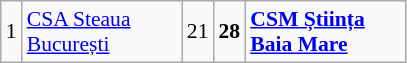<table class="wikitable gauche" cellpadding="0" cellspacing="0" style="font-size:90%;">
<tr>
<td>1</td>
<td width="100px"><a href='#'>CSA Steaua București</a></td>
<td>21</td>
<td><strong>28</strong></td>
<td width="100px"><strong><a href='#'>CSM Știința Baia Mare</a></strong></td>
</tr>
</table>
